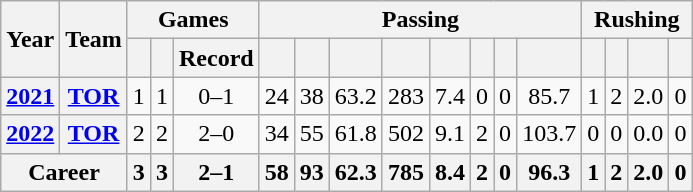<table class="wikitable" style="text-align:center;">
<tr>
<th rowspan="2">Year</th>
<th rowspan="2">Team</th>
<th colspan="3">Games</th>
<th colspan="8">Passing</th>
<th colspan="4">Rushing</th>
</tr>
<tr>
<th></th>
<th></th>
<th>Record</th>
<th></th>
<th></th>
<th></th>
<th></th>
<th></th>
<th></th>
<th></th>
<th></th>
<th></th>
<th></th>
<th></th>
<th></th>
</tr>
<tr>
<th><a href='#'>2021</a></th>
<th><a href='#'>TOR</a></th>
<td>1</td>
<td>1</td>
<td>0–1</td>
<td>24</td>
<td>38</td>
<td>63.2</td>
<td>283</td>
<td>7.4</td>
<td>0</td>
<td>0</td>
<td>85.7</td>
<td>1</td>
<td>2</td>
<td>2.0</td>
<td>0</td>
</tr>
<tr>
<th><a href='#'>2022</a></th>
<th><a href='#'>TOR</a></th>
<td>2</td>
<td>2</td>
<td>2–0</td>
<td>34</td>
<td>55</td>
<td>61.8</td>
<td>502</td>
<td>9.1</td>
<td>2</td>
<td>0</td>
<td>103.7</td>
<td>0</td>
<td>0</td>
<td>0.0</td>
<td>0</td>
</tr>
<tr>
<th colspan="2">Career</th>
<th>3</th>
<th>3</th>
<th>2–1</th>
<th>58</th>
<th>93</th>
<th>62.3</th>
<th>785</th>
<th>8.4</th>
<th>2</th>
<th>0</th>
<th>96.3</th>
<th>1</th>
<th>2</th>
<th>2.0</th>
<th>0</th>
</tr>
</table>
